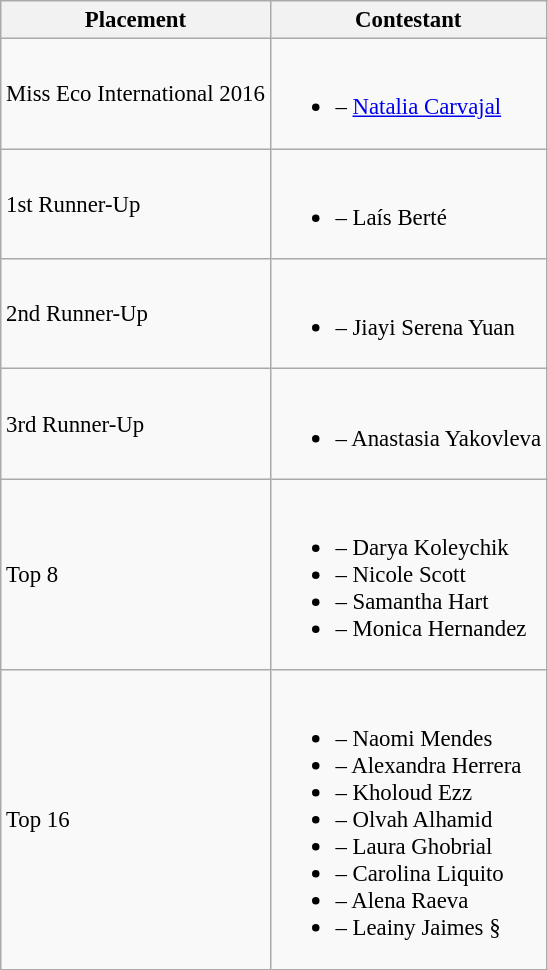<table class="wikitable sortable" style="font-size: 95%;">
<tr>
<th>Placement</th>
<th>Contestant</th>
</tr>
<tr>
<td>Miss Eco International 2016</td>
<td><br><ul><li> – <a href='#'>Natalia Carvajal</a></li></ul></td>
</tr>
<tr>
<td>1st Runner-Up</td>
<td><br><ul><li> – Laís Berté</li></ul></td>
</tr>
<tr>
<td>2nd Runner-Up</td>
<td><br><ul><li> – Jiayi Serena Yuan</li></ul></td>
</tr>
<tr>
<td>3rd Runner-Up</td>
<td><br><ul><li> – Anastasia Yakovleva</li></ul></td>
</tr>
<tr>
<td>Top 8</td>
<td><br><ul><li> – Darya Koleychik</li><li> – Nicole Scott</li><li> – Samantha Hart</li><li> – Monica Hernandez</li></ul></td>
</tr>
<tr>
<td>Top 16</td>
<td><br><ul><li> – Naomi Mendes</li><li> – Alexandra Herrera</li><li> – Kholoud Ezz</li><li> – Olvah Alhamid</li><li> – Laura Ghobrial</li><li> – Carolina Liquito</li><li> – Alena Raeva</li><li> – Leainy Jaimes §</li></ul></td>
</tr>
</table>
